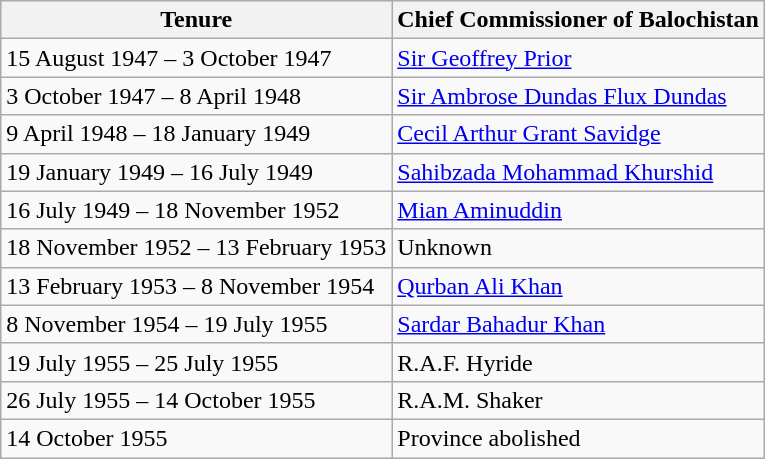<table class="wikitable">
<tr>
<th>Tenure</th>
<th>Chief Commissioner of Balochistan</th>
</tr>
<tr>
<td>15 August 1947 – 3 October 1947</td>
<td><a href='#'>Sir Geoffrey Prior</a></td>
</tr>
<tr>
<td>3 October 1947 – 8 April 1948</td>
<td><a href='#'>Sir Ambrose Dundas Flux Dundas</a></td>
</tr>
<tr>
<td>9 April 1948 – 18 January 1949</td>
<td><a href='#'>Cecil Arthur Grant Savidge</a></td>
</tr>
<tr>
<td>19 January 1949 – 16 July 1949</td>
<td><a href='#'>Sahibzada Mohammad Khurshid</a></td>
</tr>
<tr>
<td>16 July 1949 – 18 November 1952</td>
<td><a href='#'>Mian Aminuddin</a></td>
</tr>
<tr>
<td>18 November 1952 – 13 February 1953</td>
<td>Unknown</td>
</tr>
<tr>
<td>13 February 1953 – 8 November 1954</td>
<td><a href='#'>Qurban Ali Khan</a></td>
</tr>
<tr>
<td>8 November 1954 – 19 July 1955</td>
<td><a href='#'>Sardar Bahadur Khan</a></td>
</tr>
<tr>
<td>19 July 1955 – 25 July 1955</td>
<td>R.A.F. Hyride</td>
</tr>
<tr>
<td>26 July 1955 – 14 October 1955</td>
<td>R.A.M. Shaker</td>
</tr>
<tr>
<td>14 October 1955</td>
<td>Province abolished</td>
</tr>
</table>
